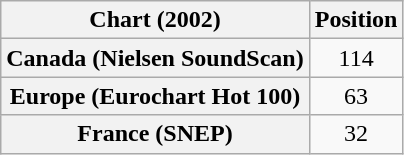<table class="wikitable sortable plainrowheaders" style="text-align:center">
<tr>
<th>Chart (2002)</th>
<th>Position</th>
</tr>
<tr>
<th scope="row">Canada (Nielsen SoundScan)</th>
<td>114</td>
</tr>
<tr>
<th scope="row">Europe (Eurochart Hot 100)</th>
<td>63</td>
</tr>
<tr>
<th scope="row">France (SNEP)</th>
<td>32</td>
</tr>
</table>
